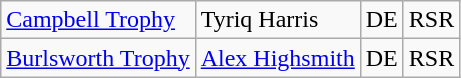<table class="wikitable">
<tr>
<td><a href='#'>Campbell Trophy</a></td>
<td>Tyriq Harris</td>
<td>DE</td>
<td>RSR</td>
</tr>
<tr>
<td><a href='#'>Burlsworth Trophy</a></td>
<td><a href='#'>Alex Highsmith</a></td>
<td>DE</td>
<td>RSR</td>
</tr>
</table>
